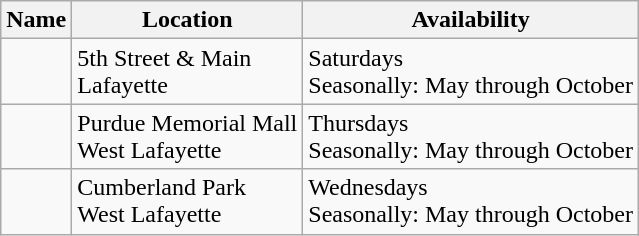<table class="wikitable">
<tr>
<th>Name</th>
<th>Location</th>
<th>Availability</th>
</tr>
<tr>
<td></td>
<td>5th Street & Main<br>Lafayette</td>
<td>Saturdays<br>Seasonally: May through October</td>
</tr>
<tr>
<td></td>
<td>Purdue Memorial Mall<br>West Lafayette</td>
<td>Thursdays<br>Seasonally: May through October</td>
</tr>
<tr>
<td></td>
<td>Cumberland Park<br>West Lafayette</td>
<td>Wednesdays<br>Seasonally: May through October</td>
</tr>
</table>
